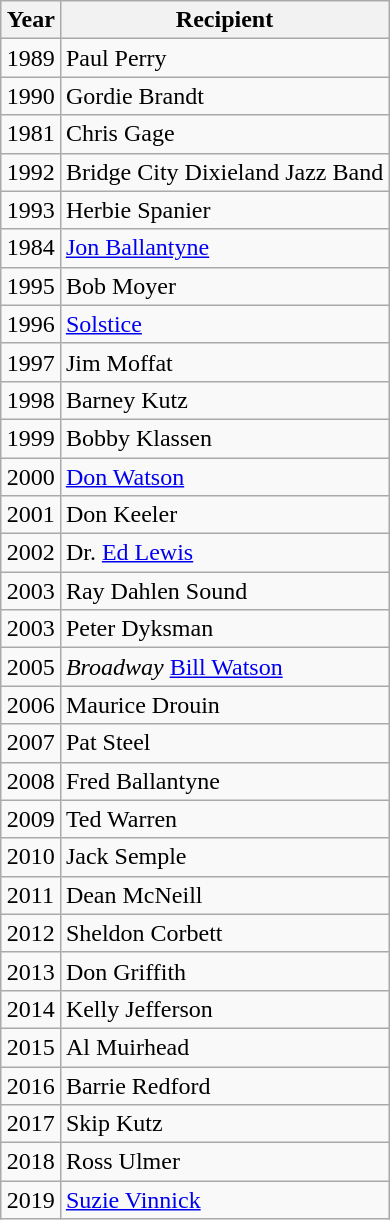<table class="wikitable" style="margin:1em auto;">
<tr>
<th>Year</th>
<th>Recipient</th>
</tr>
<tr>
<td>1989</td>
<td>Paul Perry</td>
</tr>
<tr>
<td>1990</td>
<td>Gordie Brandt</td>
</tr>
<tr>
<td>1981</td>
<td>Chris Gage</td>
</tr>
<tr>
<td>1992</td>
<td>Bridge City Dixieland Jazz Band</td>
</tr>
<tr>
<td>1993</td>
<td>Herbie Spanier</td>
</tr>
<tr>
<td>1984</td>
<td><a href='#'>Jon Ballantyne</a></td>
</tr>
<tr>
<td>1995</td>
<td>Bob Moyer</td>
</tr>
<tr>
<td>1996</td>
<td><a href='#'>Solstice</a></td>
</tr>
<tr>
<td>1997</td>
<td>Jim Moffat</td>
</tr>
<tr>
<td>1998</td>
<td>Barney Kutz</td>
</tr>
<tr>
<td>1999</td>
<td>Bobby Klassen</td>
</tr>
<tr>
<td>2000</td>
<td><a href='#'>Don Watson</a></td>
</tr>
<tr>
<td>2001</td>
<td>Don Keeler</td>
</tr>
<tr>
<td>2002</td>
<td>Dr. <a href='#'>Ed Lewis</a></td>
</tr>
<tr>
<td>2003</td>
<td>Ray Dahlen Sound</td>
</tr>
<tr>
<td>2003</td>
<td>Peter Dyksman</td>
</tr>
<tr>
<td>2005</td>
<td><em>Broadway</em> <a href='#'>Bill Watson</a></td>
</tr>
<tr>
<td>2006</td>
<td>Maurice Drouin</td>
</tr>
<tr>
<td>2007</td>
<td>Pat Steel</td>
</tr>
<tr>
<td>2008</td>
<td>Fred Ballantyne</td>
</tr>
<tr>
<td>2009</td>
<td>Ted Warren</td>
</tr>
<tr>
<td>2010</td>
<td>Jack Semple</td>
</tr>
<tr>
<td>2011</td>
<td>Dean McNeill</td>
</tr>
<tr>
<td>2012</td>
<td>Sheldon Corbett</td>
</tr>
<tr>
<td>2013</td>
<td>Don Griffith</td>
</tr>
<tr>
<td>2014</td>
<td>Kelly Jefferson</td>
</tr>
<tr>
<td>2015</td>
<td>Al Muirhead</td>
</tr>
<tr>
<td>2016</td>
<td>Barrie Redford</td>
</tr>
<tr>
<td>2017</td>
<td>Skip Kutz</td>
</tr>
<tr>
<td>2018</td>
<td>Ross Ulmer</td>
</tr>
<tr>
<td>2019</td>
<td><a href='#'>Suzie Vinnick</a></td>
</tr>
</table>
